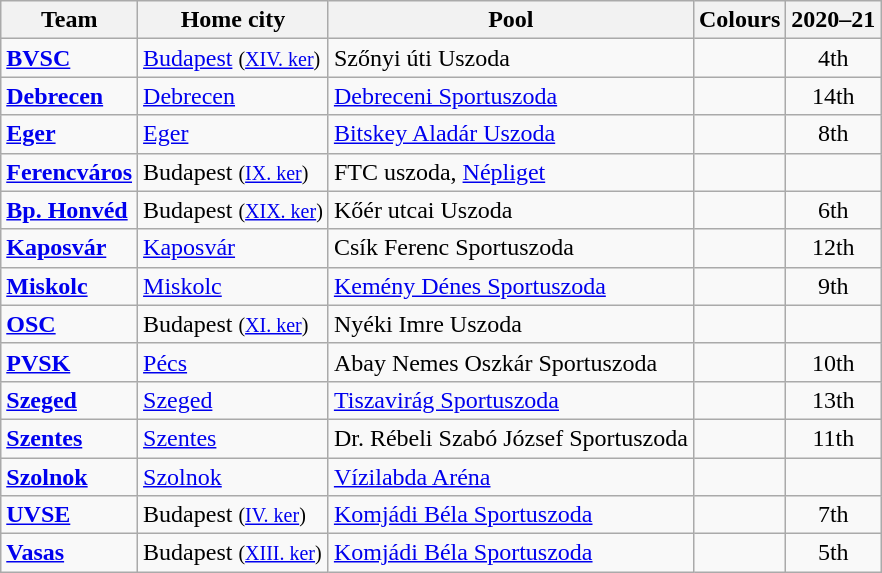<table class="wikitable sortable">
<tr>
<th>Team</th>
<th>Home city</th>
<th>Pool</th>
<th>Colours</th>
<th data-sort-type="number">2020–21</th>
</tr>
<tr>
<td><strong><a href='#'>BVSC</a></strong></td>
<td><a href='#'>Budapest</a> <small>(<a href='#'>XIV. ker</a>)</small></td>
<td>Szőnyi úti Uszoda</td>
<td style="text-align:center"> </td>
<td style="text-align:center">4th</td>
</tr>
<tr>
<td><strong><a href='#'>Debrecen</a></strong></td>
<td><a href='#'>Debrecen</a></td>
<td><a href='#'>Debreceni Sportuszoda</a></td>
<td style="text-align:center"> </td>
<td style="text-align:center">14th</td>
</tr>
<tr>
<td><strong><a href='#'>Eger</a></strong></td>
<td><a href='#'>Eger</a></td>
<td><a href='#'>Bitskey Aladár Uszoda</a></td>
<td style="text-align:center"> </td>
<td style="text-align:center">8th</td>
</tr>
<tr>
<td><strong><a href='#'>Ferencváros</a></strong></td>
<td>Budapest <small>(<a href='#'>IX. ker</a>)</small></td>
<td>FTC uszoda, <a href='#'>Népliget</a></td>
<td style="text-align:center"> </td>
<td style="text-align:center"></td>
</tr>
<tr>
<td><strong><a href='#'>Bp. Honvéd</a></strong></td>
<td>Budapest <small>(<a href='#'>XIX. ker</a>)</small></td>
<td>Kőér utcai Uszoda</td>
<td style="text-align:center">  </td>
<td style="text-align:center">6th</td>
</tr>
<tr>
<td><strong><a href='#'>Kaposvár</a></strong></td>
<td><a href='#'>Kaposvár</a></td>
<td>Csík Ferenc Sportuszoda</td>
<td style="text-align:center"> </td>
<td style="text-align:center">12th</td>
</tr>
<tr>
<td><strong><a href='#'>Miskolc</a></strong></td>
<td><a href='#'>Miskolc</a></td>
<td><a href='#'>Kemény Dénes Sportuszoda</a></td>
<td style="text-align:center"> </td>
<td style="text-align:center">9th</td>
</tr>
<tr>
<td><strong><a href='#'>OSC</a></strong></td>
<td>Budapest <small>(<a href='#'>XI. ker</a>)</small></td>
<td>Nyéki Imre Uszoda</td>
<td style="text-align:center"> </td>
<td style="text-align:center"></td>
</tr>
<tr>
<td><strong><a href='#'>PVSK</a></strong></td>
<td><a href='#'>Pécs</a></td>
<td>Abay Nemes Oszkár Sportuszoda</td>
<td style="text-align:center"> </td>
<td style="text-align:center">10th</td>
</tr>
<tr>
<td><strong><a href='#'>Szeged</a></strong></td>
<td><a href='#'>Szeged</a></td>
<td><a href='#'>Tiszavirág Sportuszoda</a></td>
<td style="text-align:center"> </td>
<td style="text-align:center">13th</td>
</tr>
<tr>
<td><strong><a href='#'>Szentes</a></strong></td>
<td><a href='#'>Szentes</a></td>
<td>Dr. Rébeli Szabó József Sportuszoda</td>
<td style="text-align:center"> </td>
<td style="text-align:center">11th</td>
</tr>
<tr>
<td><strong><a href='#'>Szolnok</a></strong></td>
<td><a href='#'>Szolnok</a></td>
<td><a href='#'>Vízilabda Aréna</a></td>
<td style="text-align:center"> </td>
<td style="text-align:center"></td>
</tr>
<tr>
<td><strong><a href='#'>UVSE</a></strong></td>
<td>Budapest <small>(<a href='#'>IV. ker</a>)</small></td>
<td><a href='#'>Komjádi Béla Sportuszoda</a></td>
<td style="text-align:center"> </td>
<td style="text-align:center">7th</td>
</tr>
<tr>
<td><strong><a href='#'>Vasas</a></strong></td>
<td>Budapest <small>(<a href='#'>XIII. ker</a>)</small></td>
<td><a href='#'>Komjádi Béla Sportuszoda</a></td>
<td style="text-align:center"> </td>
<td style="text-align:center">5th</td>
</tr>
</table>
